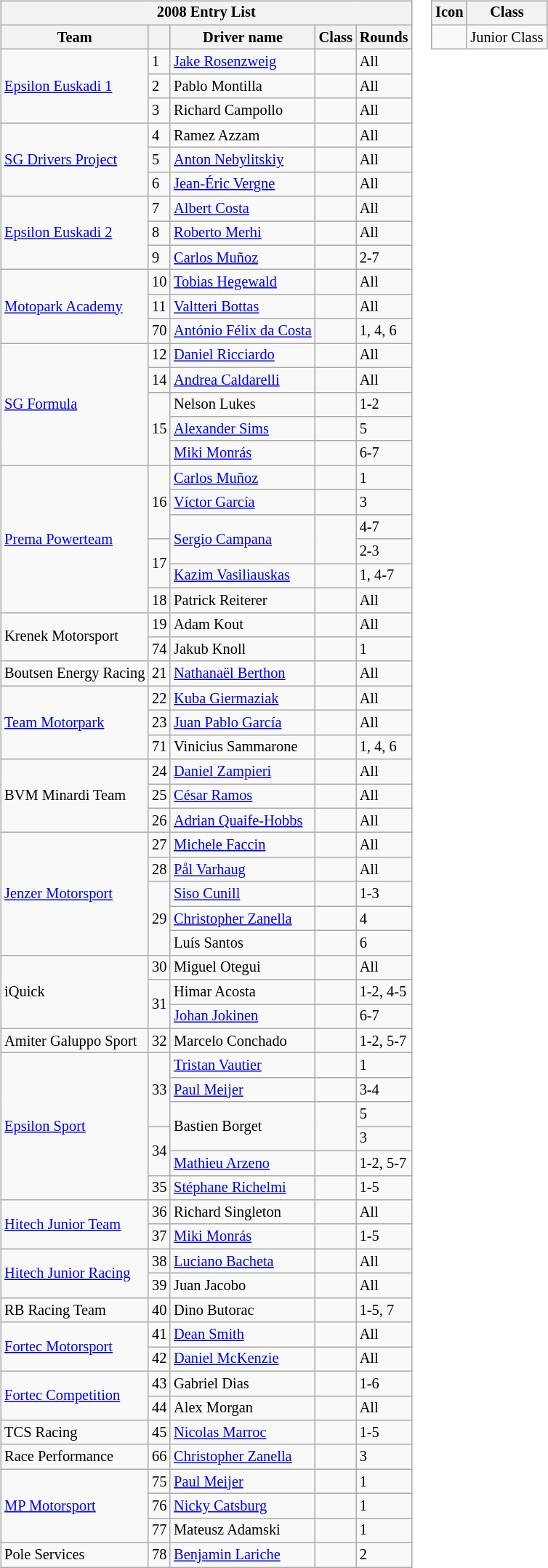<table>
<tr>
<td><br><table class="wikitable" style="font-size:85%">
<tr>
<th colspan=5>2008 Entry List</th>
</tr>
<tr>
<th>Team</th>
<th></th>
<th>Driver name</th>
<th>Class</th>
<th>Rounds</th>
</tr>
<tr>
<td rowspan=3> <a href='#'>Epsilon Euskadi 1</a></td>
<td>1</td>
<td> <a href='#'>Jake Rosenzweig</a></td>
<td></td>
<td>All</td>
</tr>
<tr>
<td>2</td>
<td> Pablo Montilla</td>
<td></td>
<td>All</td>
</tr>
<tr>
<td>3</td>
<td> Richard Campollo</td>
<td></td>
<td>All</td>
</tr>
<tr>
<td rowspan=3> <a href='#'>SG Drivers Project</a></td>
<td>4</td>
<td> Ramez Azzam</td>
<td align=center></td>
<td>All</td>
</tr>
<tr>
<td>5</td>
<td> <a href='#'>Anton Nebylitskiy</a></td>
<td></td>
<td>All</td>
</tr>
<tr>
<td>6</td>
<td> <a href='#'>Jean-Éric Vergne</a></td>
<td></td>
<td>All</td>
</tr>
<tr>
<td rowspan=3> <a href='#'>Epsilon Euskadi 2</a></td>
<td>7</td>
<td> <a href='#'>Albert Costa</a></td>
<td></td>
<td>All</td>
</tr>
<tr>
<td>8</td>
<td> <a href='#'>Roberto Merhi</a></td>
<td align=center></td>
<td>All</td>
</tr>
<tr>
<td>9</td>
<td> <a href='#'>Carlos Muñoz</a></td>
<td align=center></td>
<td>2-7</td>
</tr>
<tr>
<td rowspan=3> <a href='#'>Motopark Academy</a></td>
<td>10</td>
<td> <a href='#'>Tobias Hegewald</a></td>
<td></td>
<td>All</td>
</tr>
<tr>
<td>11</td>
<td> <a href='#'>Valtteri Bottas</a></td>
<td></td>
<td>All</td>
</tr>
<tr>
<td>70</td>
<td> <a href='#'>António Félix da Costa</a></td>
<td align=center></td>
<td>1, 4, 6</td>
</tr>
<tr>
<td rowspan=5> <a href='#'>SG Formula</a></td>
<td>12</td>
<td> <a href='#'>Daniel Ricciardo</a></td>
<td></td>
<td>All</td>
</tr>
<tr>
<td>14</td>
<td> <a href='#'>Andrea Caldarelli</a></td>
<td></td>
<td>All</td>
</tr>
<tr>
<td rowspan=3>15</td>
<td> Nelson Lukes</td>
<td></td>
<td>1-2</td>
</tr>
<tr>
<td> <a href='#'>Alexander Sims</a></td>
<td></td>
<td>5</td>
</tr>
<tr>
<td> <a href='#'>Miki Monrás</a></td>
<td align=center></td>
<td>6-7</td>
</tr>
<tr>
<td rowspan=6> <a href='#'>Prema Powerteam</a></td>
<td rowspan=3>16</td>
<td> <a href='#'>Carlos Muñoz</a></td>
<td align=center></td>
<td>1</td>
</tr>
<tr>
<td> <a href='#'>Víctor García</a></td>
<td align=center></td>
<td>3</td>
</tr>
<tr>
<td rowspan=2> <a href='#'>Sergio Campana</a></td>
<td rowspan=2></td>
<td>4-7</td>
</tr>
<tr>
<td rowspan=2>17</td>
<td>2-3</td>
</tr>
<tr>
<td> <a href='#'>Kazim Vasiliauskas</a></td>
<td></td>
<td>1, 4-7</td>
</tr>
<tr>
<td>18</td>
<td> Patrick Reiterer</td>
<td></td>
<td>All</td>
</tr>
<tr>
<td rowspan=2> Krenek Motorsport</td>
<td>19</td>
<td> Adam Kout</td>
<td></td>
<td>All</td>
</tr>
<tr>
<td>74</td>
<td> Jakub Knoll</td>
<td align=center></td>
<td>1</td>
</tr>
<tr>
<td> Boutsen Energy Racing</td>
<td>21</td>
<td> <a href='#'>Nathanaël Berthon</a></td>
<td></td>
<td>All</td>
</tr>
<tr>
<td rowspan=3> <a href='#'>Team Motorpark</a></td>
<td>22</td>
<td> <a href='#'>Kuba Giermaziak</a></td>
<td></td>
<td>All</td>
</tr>
<tr>
<td>23</td>
<td> <a href='#'>Juan Pablo García</a></td>
<td></td>
<td>All</td>
</tr>
<tr>
<td>71</td>
<td> Vinicius Sammarone</td>
<td></td>
<td>1, 4, 6</td>
</tr>
<tr>
<td rowspan=3> BVM Minardi Team</td>
<td>24</td>
<td> <a href='#'>Daniel Zampieri</a></td>
<td></td>
<td>All</td>
</tr>
<tr>
<td>25</td>
<td> <a href='#'>César Ramos</a></td>
<td></td>
<td>All</td>
</tr>
<tr>
<td>26</td>
<td> <a href='#'>Adrian Quaife-Hobbs</a></td>
<td align=center></td>
<td>All</td>
</tr>
<tr>
<td rowspan=5> <a href='#'>Jenzer Motorsport</a></td>
<td>27</td>
<td> <a href='#'>Michele Faccin</a></td>
<td></td>
<td>All</td>
</tr>
<tr>
<td>28</td>
<td> <a href='#'>Pål Varhaug</a></td>
<td align=center></td>
<td>All</td>
</tr>
<tr>
<td rowspan=3>29</td>
<td> <a href='#'>Siso Cunill</a></td>
<td></td>
<td>1-3</td>
</tr>
<tr>
<td> <a href='#'>Christopher Zanella</a></td>
<td></td>
<td>4</td>
</tr>
<tr>
<td> Luís Santos</td>
<td></td>
<td>6</td>
</tr>
<tr>
<td rowspan=3> iQuick</td>
<td>30</td>
<td> Miguel Otegui</td>
<td align=center></td>
<td>All</td>
</tr>
<tr>
<td rowspan=2>31</td>
<td> Himar Acosta</td>
<td></td>
<td>1-2, 4-5</td>
</tr>
<tr>
<td> <a href='#'>Johan Jokinen</a></td>
<td></td>
<td>6-7</td>
</tr>
<tr>
<td> Amiter Galuppo Sport</td>
<td>32</td>
<td> Marcelo Conchado</td>
<td></td>
<td>1-2, 5-7</td>
</tr>
<tr>
<td rowspan=6> <a href='#'>Epsilon Sport</a></td>
<td rowspan=3>33</td>
<td> <a href='#'>Tristan Vautier</a></td>
<td></td>
<td>1</td>
</tr>
<tr>
<td> <a href='#'>Paul Meijer</a></td>
<td></td>
<td>3-4</td>
</tr>
<tr>
<td rowspan=2> Bastien Borget</td>
<td rowspan=2 align=center></td>
<td>5</td>
</tr>
<tr>
<td rowspan=2>34</td>
<td>3</td>
</tr>
<tr>
<td> <a href='#'>Mathieu Arzeno</a></td>
<td></td>
<td>1-2, 5-7</td>
</tr>
<tr>
<td>35</td>
<td> <a href='#'>Stéphane Richelmi</a></td>
<td></td>
<td>1-5</td>
</tr>
<tr>
<td rowspan=2> <a href='#'>Hitech Junior Team</a></td>
<td>36</td>
<td> Richard Singleton</td>
<td></td>
<td>All</td>
</tr>
<tr>
<td>37</td>
<td> <a href='#'>Miki Monrás</a></td>
<td align=center></td>
<td>1-5</td>
</tr>
<tr>
<td rowspan=2> <a href='#'>Hitech Junior Racing</a></td>
<td>38</td>
<td> <a href='#'>Luciano Bacheta</a></td>
<td></td>
<td>All</td>
</tr>
<tr>
<td>39</td>
<td> Juan Jacobo</td>
<td align=center></td>
<td>All</td>
</tr>
<tr>
<td> RB Racing Team</td>
<td>40</td>
<td> Dino Butorac</td>
<td></td>
<td>1-5, 7</td>
</tr>
<tr>
<td rowspan=2> <a href='#'>Fortec Motorsport</a></td>
<td>41</td>
<td> <a href='#'>Dean Smith</a></td>
<td></td>
<td>All</td>
</tr>
<tr>
<td>42</td>
<td> <a href='#'>Daniel McKenzie</a></td>
<td></td>
<td>All</td>
</tr>
<tr>
<td rowspan=2> <a href='#'>Fortec Competition</a></td>
<td>43</td>
<td> Gabriel Dias</td>
<td></td>
<td>1-6</td>
</tr>
<tr>
<td>44</td>
<td> Alex Morgan</td>
<td></td>
<td>All</td>
</tr>
<tr>
<td> TCS Racing</td>
<td>45</td>
<td> <a href='#'>Nicolas Marroc</a></td>
<td></td>
<td>1-5</td>
</tr>
<tr>
<td> Race Performance</td>
<td>66</td>
<td> <a href='#'>Christopher Zanella</a></td>
<td></td>
<td>3</td>
</tr>
<tr>
<td rowspan=3> <a href='#'>MP Motorsport</a></td>
<td>75</td>
<td> <a href='#'>Paul Meijer</a></td>
<td></td>
<td>1</td>
</tr>
<tr>
<td>76</td>
<td> <a href='#'>Nicky Catsburg</a></td>
<td></td>
<td>1</td>
</tr>
<tr>
<td>77</td>
<td> Mateusz Adamski</td>
<td align=center></td>
<td>1</td>
</tr>
<tr>
<td> Pole Services</td>
<td>78</td>
<td> <a href='#'>Benjamin Lariche</a></td>
<td></td>
<td>2</td>
</tr>
</table>
</td>
<td valign="top"><br><table class="wikitable" style="font-size: 85%;">
<tr>
<th>Icon</th>
<th>Class</th>
</tr>
<tr>
<td align=center></td>
<td>Junior Class</td>
</tr>
</table>
</td>
</tr>
</table>
